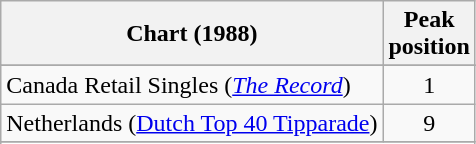<table class="wikitable sortable">
<tr>
<th>Chart (1988)</th>
<th>Peak<br>position</th>
</tr>
<tr>
</tr>
<tr>
</tr>
<tr>
</tr>
<tr>
<td>Canada Retail Singles (<em><a href='#'>The Record</a></em>)</td>
<td style="text-align:center;">1</td>
</tr>
<tr>
<td>Netherlands (<a href='#'>Dutch Top 40 Tipparade</a>)</td>
<td style="text-align:center;">9</td>
</tr>
<tr>
</tr>
<tr>
</tr>
<tr>
</tr>
<tr>
</tr>
<tr>
</tr>
<tr>
</tr>
<tr>
</tr>
<tr>
</tr>
<tr>
</tr>
<tr>
</tr>
</table>
